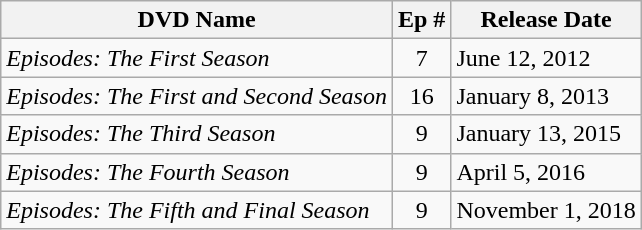<table class="wikitable">
<tr>
<th>DVD Name</th>
<th>Ep #</th>
<th>Release Date</th>
</tr>
<tr>
<td><em>Episodes: The First Season</em></td>
<td align="center">7</td>
<td>June 12, 2012</td>
</tr>
<tr>
<td><em>Episodes: The First and Second Season</em></td>
<td align="center">16</td>
<td>January 8, 2013</td>
</tr>
<tr>
<td><em>Episodes: The Third Season</em></td>
<td align="center">9</td>
<td>January 13, 2015</td>
</tr>
<tr>
<td><em>Episodes: The Fourth Season</em></td>
<td align="center">9</td>
<td>April 5, 2016</td>
</tr>
<tr>
<td><em>Episodes: The Fifth and Final Season</em></td>
<td align="center">9</td>
<td>November 1, 2018</td>
</tr>
</table>
